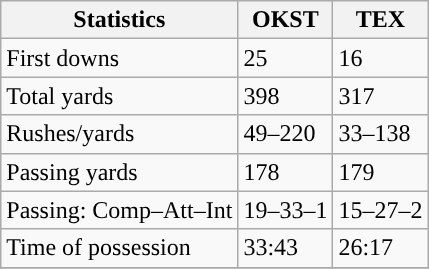<table class="wikitable" style="float: left;">
<tr>
<th>Statistics</th>
<th>OKST</th>
<th>TEX</th>
</tr>
<tr>
<td>First downs</td>
<td>25</td>
<td>16</td>
</tr>
<tr>
<td>Total yards</td>
<td>398</td>
<td>317</td>
</tr>
<tr>
<td>Rushes/yards</td>
<td>49–220</td>
<td>33–138</td>
</tr>
<tr>
<td>Passing yards</td>
<td>178</td>
<td>179</td>
</tr>
<tr>
<td>Passing: Comp–Att–Int</td>
<td>19–33–1</td>
<td>15–27–2</td>
</tr>
<tr>
<td>Time of possession</td>
<td>33:43</td>
<td>26:17</td>
</tr>
<tr>
</tr>
</table>
